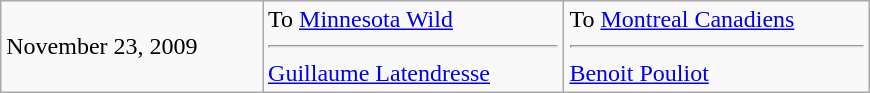<table class="wikitable" style="border:1px solid #999; width:580px;">
<tr>
<td>November 23, 2009</td>
<td valign="top">To <a href='#'>Minnesota Wild</a><hr><a href='#'>Guillaume Latendresse</a></td>
<td valign="top">To <a href='#'>Montreal Canadiens</a><hr><a href='#'>Benoit Pouliot</a></td>
</tr>
</table>
